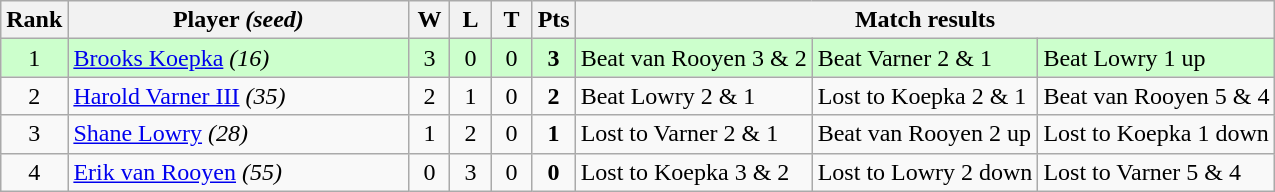<table class="wikitable" style="text-align:center">
<tr>
<th width="20">Rank</th>
<th width="220">Player <em>(seed)</em></th>
<th width="20">W</th>
<th width="20">L</th>
<th width="20">T</th>
<th width="20">Pts</th>
<th colspan=3>Match results</th>
</tr>
<tr style="background:#cfc">
<td>1</td>
<td align=left> <a href='#'>Brooks Koepka</a> <em>(16)</em></td>
<td>3</td>
<td>0</td>
<td>0</td>
<td><strong>3</strong></td>
<td align=left>Beat van Rooyen 3 & 2</td>
<td align=left>Beat Varner 2 & 1</td>
<td align=left>Beat Lowry 1 up</td>
</tr>
<tr>
<td>2</td>
<td align=left> <a href='#'>Harold Varner III</a> <em>(35)</em></td>
<td>2</td>
<td>1</td>
<td>0</td>
<td><strong>2</strong></td>
<td align=left>Beat Lowry 2 & 1</td>
<td align=left>Lost to Koepka 2 & 1</td>
<td align=left>Beat van Rooyen 5 & 4</td>
</tr>
<tr>
<td>3</td>
<td align=left> <a href='#'>Shane Lowry</a> <em>(28)</em></td>
<td>1</td>
<td>2</td>
<td>0</td>
<td><strong>1</strong></td>
<td align=left>Lost to Varner 2 & 1</td>
<td align=left>Beat van Rooyen 2 up</td>
<td align=left>Lost to Koepka 1 down</td>
</tr>
<tr>
<td>4</td>
<td align=left> <a href='#'>Erik van Rooyen</a> <em>(55)</em></td>
<td>0</td>
<td>3</td>
<td>0</td>
<td><strong>0</strong></td>
<td align=left>Lost to Koepka 3 & 2</td>
<td align=left>Lost to Lowry 2 down</td>
<td align=left>Lost to Varner 5 & 4</td>
</tr>
</table>
